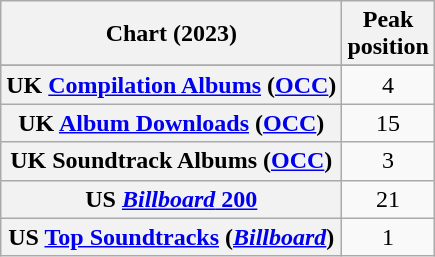<table class="wikitable sortable plainrowheaders" style="text-align:center;">
<tr>
<th scope="col">Chart (2023)</th>
<th scope="col">Peak<br>position</th>
</tr>
<tr>
</tr>
<tr>
</tr>
<tr>
</tr>
<tr>
<th scope="row">UK <a href='#'>Compilation Albums</a> (<a href='#'>OCC</a>)</th>
<td>4</td>
</tr>
<tr>
<th scope="row">UK <a href='#'>Album Downloads</a> (<a href='#'>OCC</a>)</th>
<td>15</td>
</tr>
<tr>
<th scope="row">UK Soundtrack Albums (<a href='#'>OCC</a>)</th>
<td>3</td>
</tr>
<tr>
<th scope="row">US <a href='#'><em>Billboard</em> 200</a></th>
<td>21</td>
</tr>
<tr>
<th scope="row">US <a href='#'>Top Soundtracks</a> (<em><a href='#'>Billboard</a></em>)</th>
<td>1</td>
</tr>
</table>
